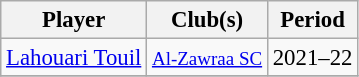<table class="wikitable collapsible collapsed" style="text-align:center;font-size:95%">
<tr>
<th scope="col">Player</th>
<th scope="col" class="unsortable">Club(s)</th>
<th scope="col">Period</th>
</tr>
<tr>
<td align="left"><a href='#'>Lahouari Touil</a></td>
<td><small><a href='#'>Al-Zawraa SC</a></small></td>
<td>2021–22</td>
</tr>
<tr>
</tr>
</table>
